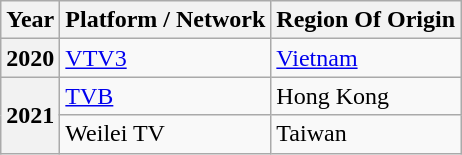<table class="wikitable">
<tr>
<th>Year</th>
<th>Platform / Network</th>
<th>Region Of Origin</th>
</tr>
<tr>
<th rowspan="1">2020</th>
<td><a href='#'>VTV3</a></td>
<td><a href='#'>Vietnam</a></td>
</tr>
<tr>
<th rowspan="2">2021</th>
<td><a href='#'>TVB</a></td>
<td>Hong Kong</td>
</tr>
<tr>
<td>Weilei TV</td>
<td>Taiwan</td>
</tr>
</table>
